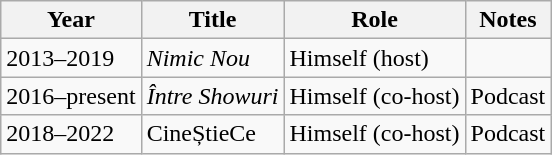<table class="wikitable sortable">
<tr>
<th>Year</th>
<th>Title</th>
<th>Role</th>
<th class="unsortable">Notes</th>
</tr>
<tr>
<td>2013–2019</td>
<td><em>Nimic Nou</em></td>
<td>Himself (host)</td>
<td></td>
</tr>
<tr>
<td>2016–present</td>
<td><em>Între Showuri</em></td>
<td>Himself (co-host)</td>
<td>Podcast</td>
</tr>
<tr>
<td>2018–2022</td>
<td>CineȘtieCe</td>
<td>Himself (co-host)</td>
<td>Podcast</td>
</tr>
</table>
